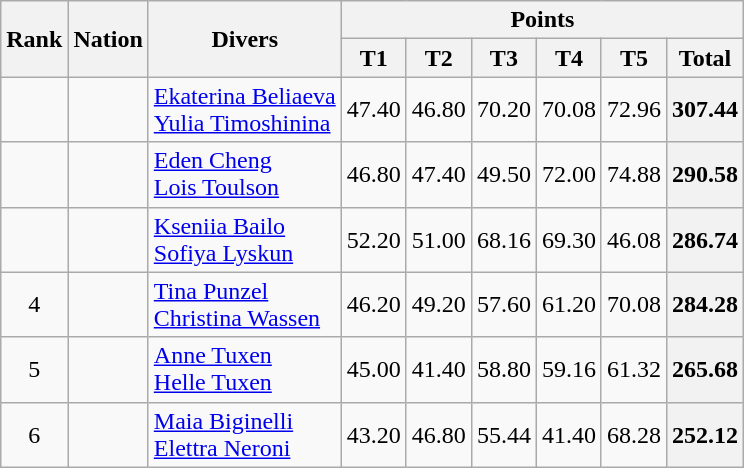<table class="wikitable" style="text-align:center">
<tr>
<th rowspan=2>Rank</th>
<th rowspan=2>Nation</th>
<th rowspan=2>Divers</th>
<th colspan=6>Points</th>
</tr>
<tr>
<th>T1</th>
<th>T2</th>
<th>T3</th>
<th>T4</th>
<th>T5</th>
<th>Total</th>
</tr>
<tr>
<td></td>
<td align=left></td>
<td align=left><a href='#'>Ekaterina Beliaeva</a><br><a href='#'>Yulia Timoshinina</a></td>
<td>47.40</td>
<td>46.80</td>
<td>70.20</td>
<td>70.08</td>
<td>72.96</td>
<th>307.44</th>
</tr>
<tr>
<td></td>
<td align=left></td>
<td align=left><a href='#'>Eden Cheng</a><br><a href='#'>Lois Toulson</a></td>
<td>46.80</td>
<td>47.40</td>
<td>49.50</td>
<td>72.00</td>
<td>74.88</td>
<th>290.58</th>
</tr>
<tr>
<td></td>
<td align=left></td>
<td align=left><a href='#'>Kseniia Bailo</a><br><a href='#'>Sofiya Lyskun</a></td>
<td>52.20</td>
<td>51.00</td>
<td>68.16</td>
<td>69.30</td>
<td>46.08</td>
<th>286.74</th>
</tr>
<tr>
<td>4</td>
<td align=left></td>
<td align=left><a href='#'>Tina Punzel</a><br><a href='#'>Christina Wassen</a></td>
<td>46.20</td>
<td>49.20</td>
<td>57.60</td>
<td>61.20</td>
<td>70.08</td>
<th>284.28</th>
</tr>
<tr>
<td>5</td>
<td align=left></td>
<td align=left><a href='#'>Anne Tuxen</a><br><a href='#'>Helle Tuxen</a></td>
<td>45.00</td>
<td>41.40</td>
<td>58.80</td>
<td>59.16</td>
<td>61.32</td>
<th>265.68</th>
</tr>
<tr>
<td>6</td>
<td align=left></td>
<td align=left><a href='#'>Maia Biginelli</a><br><a href='#'>Elettra Neroni</a></td>
<td>43.20</td>
<td>46.80</td>
<td>55.44</td>
<td>41.40</td>
<td>68.28</td>
<th>252.12</th>
</tr>
</table>
